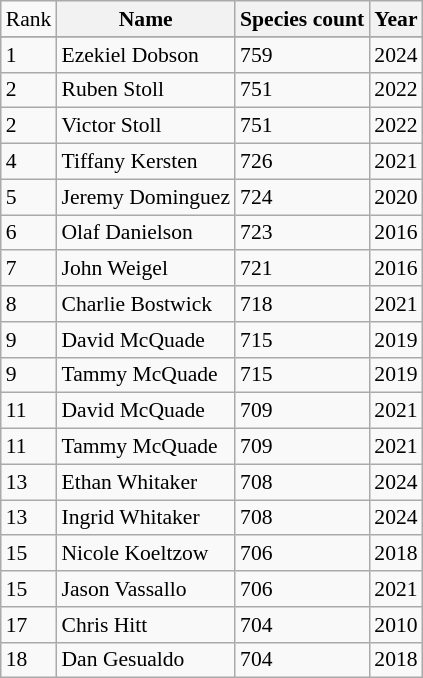<table class="wikitable sortable" style="font-size:90%" style="text-align:center">
<tr>
<td>Rank</td>
<th>Name</th>
<th>Species count</th>
<th>Year</th>
</tr>
<tr>
</tr>
<tr>
<td>1</td>
<td>Ezekiel Dobson</td>
<td>759</td>
<td>2024</td>
</tr>
<tr>
<td>2</td>
<td>Ruben Stoll</td>
<td>751</td>
<td>2022</td>
</tr>
<tr>
<td>2</td>
<td>Victor Stoll</td>
<td>751</td>
<td>2022</td>
</tr>
<tr>
<td>4</td>
<td>Tiffany Kersten</td>
<td>726</td>
<td>2021</td>
</tr>
<tr>
<td>5</td>
<td>Jeremy Dominguez</td>
<td>724</td>
<td>2020</td>
</tr>
<tr>
<td>6</td>
<td>Olaf Danielson</td>
<td>723</td>
<td>2016</td>
</tr>
<tr>
<td>7</td>
<td>John Weigel</td>
<td>721</td>
<td>2016</td>
</tr>
<tr>
<td>8</td>
<td>Charlie Bostwick</td>
<td>718</td>
<td>2021</td>
</tr>
<tr>
<td>9</td>
<td>David McQuade</td>
<td>715</td>
<td>2019</td>
</tr>
<tr>
<td>9</td>
<td>Tammy McQuade</td>
<td>715</td>
<td>2019</td>
</tr>
<tr>
<td>11</td>
<td>David McQuade</td>
<td>709</td>
<td>2021</td>
</tr>
<tr>
<td>11</td>
<td>Tammy McQuade</td>
<td>709</td>
<td>2021</td>
</tr>
<tr>
<td>13</td>
<td>Ethan Whitaker</td>
<td>708</td>
<td>2024</td>
</tr>
<tr>
<td>13</td>
<td>Ingrid Whitaker</td>
<td>708</td>
<td>2024</td>
</tr>
<tr>
<td>15</td>
<td>Nicole Koeltzow</td>
<td>706</td>
<td>2018</td>
</tr>
<tr>
<td>15</td>
<td>Jason Vassallo</td>
<td>706</td>
<td>2021</td>
</tr>
<tr>
<td>17</td>
<td>Chris Hitt</td>
<td>704</td>
<td>2010</td>
</tr>
<tr>
<td>18</td>
<td>Dan Gesualdo</td>
<td>704</td>
<td>2018</td>
</tr>
</table>
